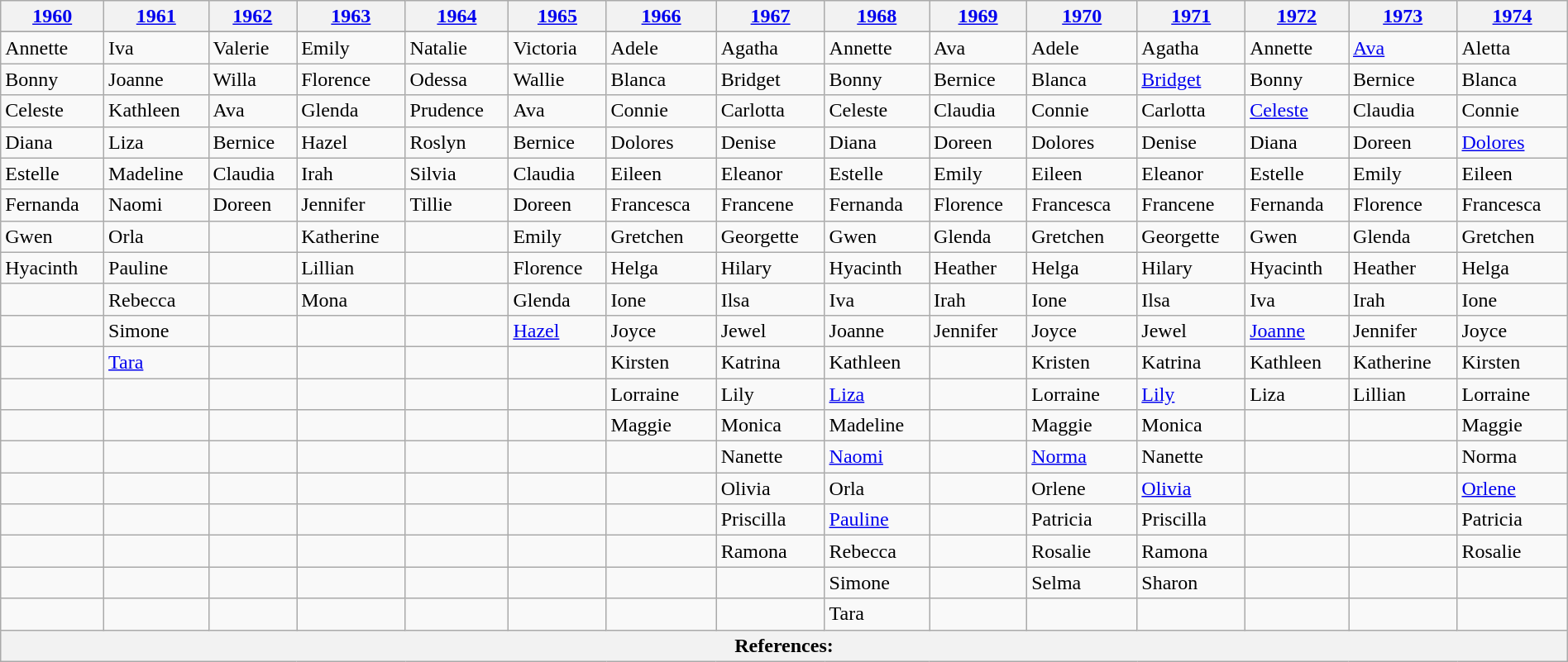<table class="wikitable" width="100%">
<tr>
<th><a href='#'>1960</a></th>
<th><a href='#'>1961</a></th>
<th><a href='#'>1962</a></th>
<th><a href='#'>1963</a></th>
<th><a href='#'>1964</a></th>
<th><a href='#'>1965</a></th>
<th><a href='#'>1966</a></th>
<th><a href='#'>1967</a></th>
<th><a href='#'>1968</a></th>
<th><a href='#'>1969</a></th>
<th><a href='#'>1970</a></th>
<th><a href='#'>1971</a></th>
<th><a href='#'>1972</a></th>
<th><a href='#'>1973</a></th>
<th><a href='#'>1974</a></th>
</tr>
<tr>
</tr>
<tr>
<td>Annette</td>
<td>Iva</td>
<td>Valerie</td>
<td>Emily</td>
<td>Natalie</td>
<td>Victoria</td>
<td>Adele</td>
<td>Agatha</td>
<td>Annette</td>
<td>Ava</td>
<td>Adele</td>
<td>Agatha</td>
<td>Annette</td>
<td><a href='#'>Ava</a></td>
<td>Aletta</td>
</tr>
<tr>
<td>Bonny</td>
<td>Joanne</td>
<td>Willa</td>
<td>Florence</td>
<td>Odessa</td>
<td>Wallie</td>
<td>Blanca</td>
<td>Bridget</td>
<td>Bonny</td>
<td>Bernice</td>
<td>Blanca</td>
<td><a href='#'>Bridget</a></td>
<td>Bonny</td>
<td>Bernice</td>
<td>Blanca</td>
</tr>
<tr>
<td>Celeste</td>
<td>Kathleen</td>
<td>Ava</td>
<td>Glenda</td>
<td>Prudence</td>
<td>Ava</td>
<td>Connie</td>
<td>Carlotta</td>
<td>Celeste</td>
<td>Claudia</td>
<td>Connie</td>
<td>Carlotta</td>
<td><a href='#'>Celeste</a></td>
<td>Claudia</td>
<td>Connie</td>
</tr>
<tr>
<td>Diana</td>
<td>Liza</td>
<td>Bernice</td>
<td>Hazel</td>
<td>Roslyn</td>
<td>Bernice</td>
<td>Dolores</td>
<td>Denise</td>
<td>Diana</td>
<td>Doreen</td>
<td>Dolores</td>
<td>Denise</td>
<td>Diana</td>
<td>Doreen</td>
<td><a href='#'>Dolores</a></td>
</tr>
<tr>
<td>Estelle</td>
<td>Madeline</td>
<td>Claudia</td>
<td>Irah</td>
<td>Silvia</td>
<td>Claudia</td>
<td>Eileen</td>
<td>Eleanor</td>
<td>Estelle</td>
<td>Emily</td>
<td>Eileen</td>
<td>Eleanor</td>
<td>Estelle</td>
<td>Emily</td>
<td>Eileen</td>
</tr>
<tr>
<td>Fernanda</td>
<td>Naomi</td>
<td>Doreen</td>
<td>Jennifer</td>
<td>Tillie</td>
<td>Doreen</td>
<td>Francesca</td>
<td>Francene</td>
<td>Fernanda</td>
<td>Florence</td>
<td>Francesca</td>
<td>Francene</td>
<td>Fernanda</td>
<td>Florence</td>
<td>Francesca</td>
</tr>
<tr>
<td>Gwen</td>
<td>Orla</td>
<td></td>
<td>Katherine</td>
<td></td>
<td>Emily</td>
<td>Gretchen</td>
<td>Georgette</td>
<td>Gwen</td>
<td>Glenda</td>
<td>Gretchen</td>
<td>Georgette</td>
<td>Gwen</td>
<td>Glenda</td>
<td>Gretchen</td>
</tr>
<tr>
<td>Hyacinth</td>
<td>Pauline</td>
<td></td>
<td>Lillian</td>
<td></td>
<td>Florence</td>
<td>Helga</td>
<td>Hilary</td>
<td>Hyacinth</td>
<td>Heather</td>
<td>Helga</td>
<td>Hilary</td>
<td>Hyacinth</td>
<td>Heather</td>
<td>Helga</td>
</tr>
<tr>
<td></td>
<td>Rebecca</td>
<td></td>
<td>Mona</td>
<td></td>
<td>Glenda</td>
<td>Ione</td>
<td>Ilsa</td>
<td>Iva</td>
<td>Irah</td>
<td>Ione</td>
<td>Ilsa</td>
<td>Iva</td>
<td>Irah</td>
<td>Ione</td>
</tr>
<tr>
<td></td>
<td>Simone</td>
<td></td>
<td></td>
<td></td>
<td><a href='#'>Hazel</a></td>
<td>Joyce</td>
<td>Jewel</td>
<td>Joanne</td>
<td>Jennifer</td>
<td>Joyce</td>
<td>Jewel</td>
<td><a href='#'>Joanne</a></td>
<td>Jennifer</td>
<td>Joyce</td>
</tr>
<tr>
<td></td>
<td><a href='#'>Tara</a></td>
<td></td>
<td></td>
<td></td>
<td></td>
<td>Kirsten</td>
<td>Katrina</td>
<td>Kathleen</td>
<td></td>
<td>Kristen</td>
<td>Katrina</td>
<td>Kathleen</td>
<td>Katherine</td>
<td>Kirsten</td>
</tr>
<tr>
<td></td>
<td></td>
<td></td>
<td></td>
<td></td>
<td></td>
<td>Lorraine</td>
<td>Lily</td>
<td><a href='#'>Liza</a></td>
<td></td>
<td>Lorraine</td>
<td><a href='#'>Lily</a></td>
<td>Liza</td>
<td>Lillian</td>
<td>Lorraine</td>
</tr>
<tr>
<td></td>
<td></td>
<td></td>
<td></td>
<td></td>
<td></td>
<td>Maggie</td>
<td>Monica</td>
<td>Madeline</td>
<td></td>
<td>Maggie</td>
<td>Monica</td>
<td></td>
<td></td>
<td>Maggie</td>
</tr>
<tr>
<td></td>
<td></td>
<td></td>
<td></td>
<td></td>
<td></td>
<td></td>
<td>Nanette</td>
<td><a href='#'>Naomi</a></td>
<td></td>
<td><a href='#'>Norma</a></td>
<td>Nanette</td>
<td></td>
<td></td>
<td>Norma</td>
</tr>
<tr>
<td></td>
<td></td>
<td></td>
<td></td>
<td></td>
<td></td>
<td></td>
<td>Olivia</td>
<td>Orla</td>
<td></td>
<td>Orlene</td>
<td><a href='#'>Olivia</a></td>
<td></td>
<td></td>
<td><a href='#'>Orlene</a></td>
</tr>
<tr>
<td></td>
<td></td>
<td></td>
<td></td>
<td></td>
<td></td>
<td></td>
<td>Priscilla</td>
<td><a href='#'>Pauline</a></td>
<td></td>
<td>Patricia</td>
<td>Priscilla</td>
<td></td>
<td></td>
<td>Patricia</td>
</tr>
<tr>
<td></td>
<td></td>
<td></td>
<td></td>
<td></td>
<td></td>
<td></td>
<td>Ramona</td>
<td>Rebecca</td>
<td></td>
<td>Rosalie</td>
<td>Ramona</td>
<td></td>
<td></td>
<td>Rosalie</td>
</tr>
<tr>
<td></td>
<td></td>
<td></td>
<td></td>
<td></td>
<td></td>
<td></td>
<td></td>
<td>Simone</td>
<td></td>
<td>Selma</td>
<td>Sharon</td>
<td></td>
<td></td>
<td></td>
</tr>
<tr>
<td></td>
<td></td>
<td></td>
<td></td>
<td></td>
<td></td>
<td></td>
<td></td>
<td>Tara</td>
<td></td>
<td></td>
<td></td>
<td></td>
<td></td>
<td></td>
</tr>
<tr>
<th colspan=15>References:</th>
</tr>
</table>
